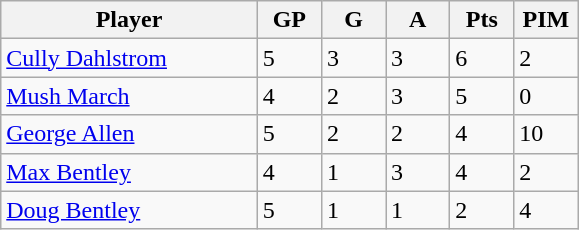<table class="wikitable">
<tr>
<th bgcolor="#DDDDFF" width="40%">Player</th>
<th bgcolor="#DDDDFF" width="10%">GP</th>
<th bgcolor="#DDDDFF" width="10%">G</th>
<th bgcolor="#DDDDFF" width="10%">A</th>
<th bgcolor="#DDDDFF" width="10%">Pts</th>
<th bgcolor="#DDDDFF" width="10%">PIM</th>
</tr>
<tr>
<td><a href='#'>Cully Dahlstrom</a></td>
<td>5</td>
<td>3</td>
<td>3</td>
<td>6</td>
<td>2</td>
</tr>
<tr>
<td><a href='#'>Mush March</a></td>
<td>4</td>
<td>2</td>
<td>3</td>
<td>5</td>
<td>0</td>
</tr>
<tr>
<td><a href='#'>George Allen</a></td>
<td>5</td>
<td>2</td>
<td>2</td>
<td>4</td>
<td>10</td>
</tr>
<tr>
<td><a href='#'>Max Bentley</a></td>
<td>4</td>
<td>1</td>
<td>3</td>
<td>4</td>
<td>2</td>
</tr>
<tr>
<td><a href='#'>Doug Bentley</a></td>
<td>5</td>
<td>1</td>
<td>1</td>
<td>2</td>
<td>4</td>
</tr>
</table>
